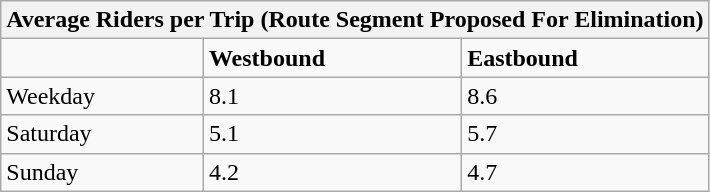<table class="wikitable">
<tr>
<th colspan="3">Average Riders per Trip (Route Segment Proposed For Elimination)</th>
</tr>
<tr>
<td></td>
<td><strong>Westbound</strong></td>
<td><strong>Eastbound</strong></td>
</tr>
<tr>
<td>Weekday</td>
<td>8.1</td>
<td>8.6</td>
</tr>
<tr>
<td>Saturday</td>
<td>5.1</td>
<td>5.7</td>
</tr>
<tr>
<td>Sunday</td>
<td>4.2</td>
<td>4.7</td>
</tr>
</table>
